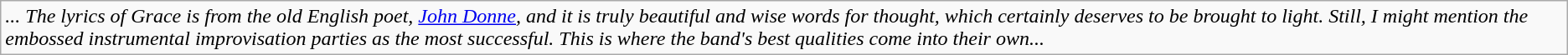<table class="wikitable">
<tr>
<td><em>... The lyrics of Grace is from the old English poet, <a href='#'>John Donne</a>, and it is truly beautiful and wise words for thought, which certainly deserves to be brought to light. Still, I might mention the embossed instrumental improvisation parties as the most successful. This is where the band's best qualities come into their own...</em></td>
</tr>
</table>
